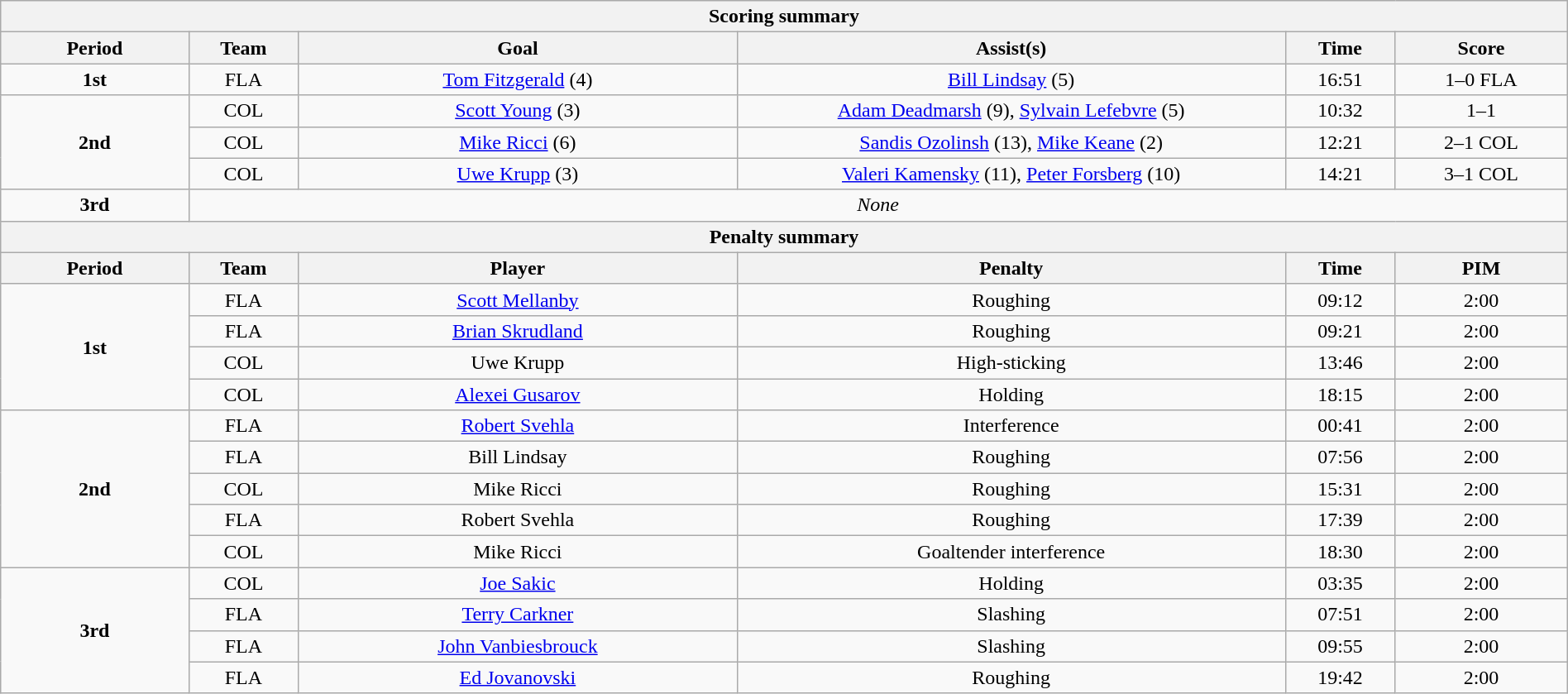<table style="width:100%;" class="wikitable">
<tr>
<th colspan="6">Scoring summary</th>
</tr>
<tr>
<th style="width:12%;">Period</th>
<th style="width:7%;">Team</th>
<th style="width:28%;">Goal</th>
<th style="width:35%;">Assist(s)</th>
<th style="width:7%;">Time</th>
<th style="width:11%;">Score</th>
</tr>
<tr>
<td style="text-align:center;"><strong>1st</strong></td>
<td style="text-align:center;">FLA</td>
<td style="text-align:center;"><a href='#'>Tom Fitzgerald</a> (4)</td>
<td style="text-align:center;"><a href='#'>Bill Lindsay</a> (5)</td>
<td style="text-align:center;">16:51</td>
<td style="text-align:center;">1–0 FLA</td>
</tr>
<tr>
<td style="text-align:center;" rowspan="3"><strong>2nd</strong></td>
<td style="text-align:center;">COL</td>
<td style="text-align:center;"><a href='#'>Scott Young</a> (3)</td>
<td style="text-align:center;"><a href='#'>Adam Deadmarsh</a> (9), <a href='#'>Sylvain Lefebvre</a> (5)</td>
<td style="text-align:center;">10:32</td>
<td style="text-align:center;">1–1</td>
</tr>
<tr>
<td style="text-align:center;">COL</td>
<td style="text-align:center;"><a href='#'>Mike Ricci</a> (6)</td>
<td style="text-align:center;"><a href='#'>Sandis Ozolinsh</a> (13), <a href='#'>Mike Keane</a> (2)</td>
<td style="text-align:center;">12:21</td>
<td style="text-align:center;">2–1 COL</td>
</tr>
<tr>
<td style="text-align:center;">COL</td>
<td style="text-align:center;"><a href='#'>Uwe Krupp</a> (3)</td>
<td style="text-align:center;"><a href='#'>Valeri Kamensky</a> (11), <a href='#'>Peter Forsberg</a> (10)</td>
<td style="text-align:center;">14:21</td>
<td style="text-align:center;">3–1 COL</td>
</tr>
<tr>
<td style="text-align:center;" rowspan="1"><strong>3rd</strong></td>
<td style="text-align:center;" colspan="5"><em>None</em></td>
</tr>
<tr>
<th colspan="6">Penalty summary</th>
</tr>
<tr>
<th style="width:12%;">Period</th>
<th style="width:7%;">Team</th>
<th style="width:28%;">Player</th>
<th style="width:35%;">Penalty</th>
<th style="width:7%;">Time</th>
<th style="width:11%;">PIM</th>
</tr>
<tr style="text-align:center;">
<td rowspan="4"><strong>1st</strong></td>
<td>FLA</td>
<td><a href='#'>Scott Mellanby</a></td>
<td>Roughing</td>
<td>09:12</td>
<td>2:00</td>
</tr>
<tr style="text-align:center;">
<td>FLA</td>
<td><a href='#'>Brian Skrudland</a></td>
<td>Roughing</td>
<td>09:21</td>
<td>2:00</td>
</tr>
<tr style="text-align:center;">
<td>COL</td>
<td>Uwe Krupp</td>
<td>High-sticking</td>
<td>13:46</td>
<td>2:00</td>
</tr>
<tr style="text-align:center;">
<td>COL</td>
<td><a href='#'>Alexei Gusarov</a></td>
<td>Holding</td>
<td>18:15</td>
<td>2:00</td>
</tr>
<tr style="text-align:center;">
<td rowspan="5"><strong>2nd</strong></td>
<td>FLA</td>
<td><a href='#'>Robert Svehla</a></td>
<td>Interference</td>
<td>00:41</td>
<td>2:00</td>
</tr>
<tr style="text-align:center;">
<td>FLA</td>
<td>Bill Lindsay</td>
<td>Roughing</td>
<td>07:56</td>
<td>2:00</td>
</tr>
<tr style="text-align:center;">
<td>COL</td>
<td>Mike Ricci</td>
<td>Roughing</td>
<td>15:31</td>
<td>2:00</td>
</tr>
<tr style="text-align:center;">
<td>FLA</td>
<td>Robert Svehla</td>
<td>Roughing</td>
<td>17:39</td>
<td>2:00</td>
</tr>
<tr style="text-align:center;">
<td>COL</td>
<td>Mike Ricci</td>
<td>Goaltender interference</td>
<td>18:30</td>
<td>2:00</td>
</tr>
<tr style="text-align:center;">
<td rowspan="4"><strong>3rd</strong></td>
<td>COL</td>
<td><a href='#'>Joe Sakic</a></td>
<td>Holding</td>
<td>03:35</td>
<td>2:00</td>
</tr>
<tr style="text-align:center;">
<td>FLA</td>
<td><a href='#'>Terry Carkner</a></td>
<td>Slashing</td>
<td>07:51</td>
<td>2:00</td>
</tr>
<tr style="text-align:center;">
<td>FLA</td>
<td><a href='#'>John Vanbiesbrouck</a></td>
<td>Slashing</td>
<td>09:55</td>
<td>2:00</td>
</tr>
<tr style="text-align:center;">
<td>FLA</td>
<td><a href='#'>Ed Jovanovski</a></td>
<td>Roughing</td>
<td>19:42</td>
<td>2:00</td>
</tr>
</table>
